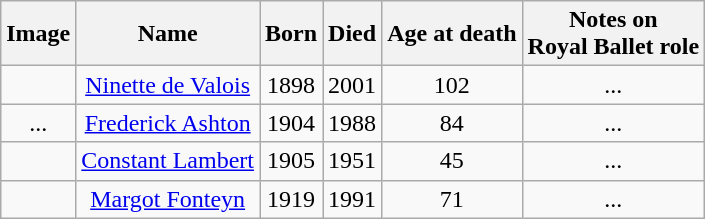<table class="wikitable sortable" style="text-align:center">
<tr>
<th class="unsortable">Image</th>
<th>Name</th>
<th>Born</th>
<th>Died</th>
<th>Age at death</th>
<th class="unsortable">Notes on<br>Royal Ballet role</th>
</tr>
<tr>
<td></td>
<td><a href='#'>Ninette de Valois</a></td>
<td>1898</td>
<td>2001</td>
<td>102</td>
<td>...</td>
</tr>
<tr>
<td>...</td>
<td><a href='#'>Frederick Ashton</a></td>
<td>1904</td>
<td>1988</td>
<td>84</td>
<td>...</td>
</tr>
<tr>
<td></td>
<td><a href='#'>Constant Lambert</a></td>
<td>1905</td>
<td>1951</td>
<td>45</td>
<td>...</td>
</tr>
<tr>
<td></td>
<td><a href='#'>Margot Fonteyn</a></td>
<td>1919</td>
<td>1991</td>
<td>71</td>
<td>...</td>
</tr>
</table>
